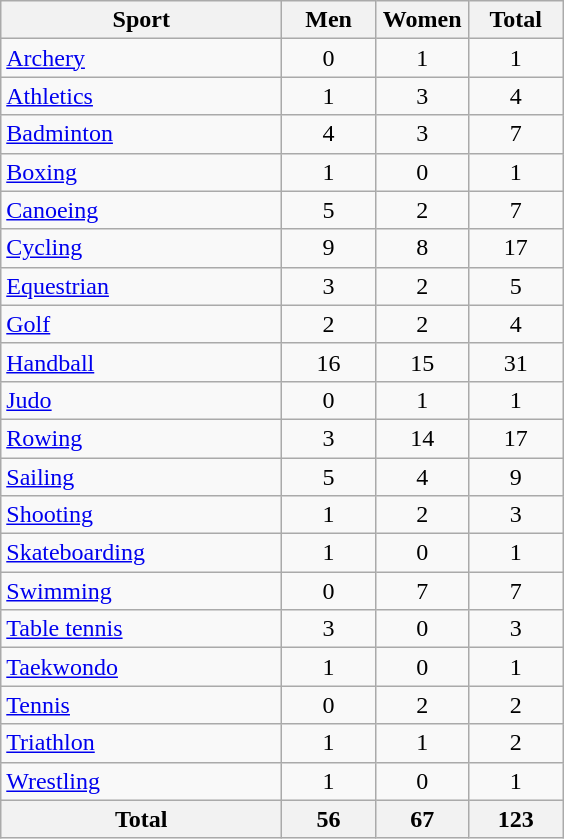<table class="wikitable sortable" style="text-align:center;">
<tr>
<th width=180>Sport</th>
<th width=55>Men</th>
<th width=55>Women</th>
<th width=55>Total</th>
</tr>
<tr>
<td align=left><a href='#'>Archery</a></td>
<td>0</td>
<td>1</td>
<td>1</td>
</tr>
<tr>
<td align=left><a href='#'>Athletics</a></td>
<td>1</td>
<td>3</td>
<td>4</td>
</tr>
<tr>
<td align=left><a href='#'>Badminton</a></td>
<td>4</td>
<td>3</td>
<td>7</td>
</tr>
<tr>
<td align=left><a href='#'>Boxing</a></td>
<td>1</td>
<td>0</td>
<td>1</td>
</tr>
<tr>
<td align=left><a href='#'>Canoeing</a></td>
<td>5</td>
<td>2</td>
<td>7</td>
</tr>
<tr>
<td align=left><a href='#'>Cycling</a></td>
<td>9</td>
<td>8</td>
<td>17</td>
</tr>
<tr>
<td align=left><a href='#'>Equestrian</a></td>
<td>3</td>
<td>2</td>
<td>5</td>
</tr>
<tr>
<td align=left><a href='#'>Golf</a></td>
<td>2</td>
<td>2</td>
<td>4</td>
</tr>
<tr>
<td align=left><a href='#'>Handball</a></td>
<td>16</td>
<td>15</td>
<td>31</td>
</tr>
<tr>
<td align=left><a href='#'>Judo</a></td>
<td>0</td>
<td>1</td>
<td>1</td>
</tr>
<tr>
<td align=left><a href='#'>Rowing</a></td>
<td>3</td>
<td>14</td>
<td>17</td>
</tr>
<tr>
<td align=left><a href='#'>Sailing</a></td>
<td>5</td>
<td>4</td>
<td>9</td>
</tr>
<tr>
<td align=left><a href='#'>Shooting</a></td>
<td>1</td>
<td>2</td>
<td>3</td>
</tr>
<tr>
<td align=left><a href='#'>Skateboarding</a></td>
<td>1</td>
<td>0</td>
<td>1</td>
</tr>
<tr>
<td align=left><a href='#'>Swimming</a></td>
<td>0</td>
<td>7</td>
<td>7</td>
</tr>
<tr>
<td align=left><a href='#'>Table tennis</a></td>
<td>3</td>
<td>0</td>
<td>3</td>
</tr>
<tr>
<td align=left><a href='#'>Taekwondo</a></td>
<td>1</td>
<td>0</td>
<td>1</td>
</tr>
<tr>
<td align=left><a href='#'>Tennis</a></td>
<td>0</td>
<td>2</td>
<td>2</td>
</tr>
<tr>
<td align=left><a href='#'>Triathlon</a></td>
<td>1</td>
<td>1</td>
<td>2</td>
</tr>
<tr>
<td align=left><a href='#'>Wrestling</a></td>
<td>1</td>
<td>0</td>
<td>1</td>
</tr>
<tr>
<th>Total</th>
<th>56</th>
<th>67</th>
<th>123</th>
</tr>
</table>
